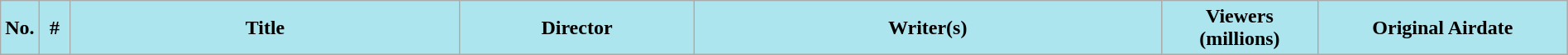<table class="wikitable plainrowheaders" width="100%">
<tr>
<th style="background-color: #ACE5EE;" width="2%">No.</th>
<th style="background-color: #ACE5EE;" width="2%">#</th>
<th style="background-color: #ACE5EE;" width="25%">Title</th>
<th style="background-color: #ACE5EE;" width="15%">Director</th>
<th style="background-color: #ACE5EE;" width="30%">Writer(s)</th>
<th style="background-color: #ACE5EE;" width="10%">Viewers <br>(millions)</th>
<th style="background-color: #ACE5EE;" width="16%">Original Airdate<br>













</th>
</tr>
</table>
